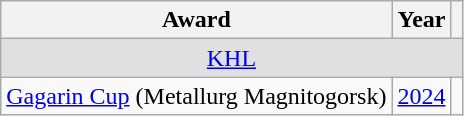<table class="wikitable">
<tr>
<th>Award</th>
<th>Year</th>
<th></th>
</tr>
<tr ALIGN="center" bgcolor="#e0e0e0">
<td colspan="3"><a href='#'>KHL</a></td>
</tr>
<tr>
<td><a href='#'>Gagarin Cup</a> (Metallurg Magnitogorsk)</td>
<td><a href='#'>2024</a></td>
<td></td>
</tr>
</table>
